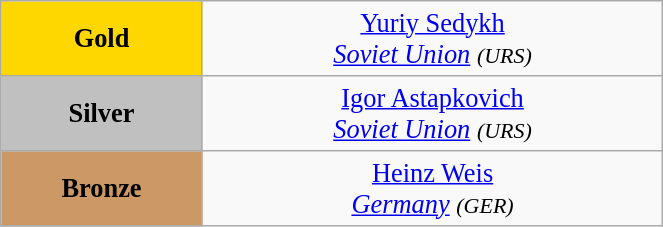<table class="wikitable" style=" text-align:center; font-size:110%;" width="35%">
<tr>
<td bgcolor="gold"><strong>Gold</strong></td>
<td> <a href='#'>Yuriy Sedykh</a><br><em><a href='#'>Soviet Union</a> <small>(URS)</small></em></td>
</tr>
<tr>
<td bgcolor="silver"><strong>Silver</strong></td>
<td> <a href='#'>Igor Astapkovich</a><br><em><a href='#'>Soviet Union</a> <small>(URS)</small></em></td>
</tr>
<tr>
<td bgcolor="CC9966"><strong>Bronze</strong></td>
<td> <a href='#'>Heinz Weis</a><br><em><a href='#'>Germany</a> <small>(GER)</small></em></td>
</tr>
</table>
